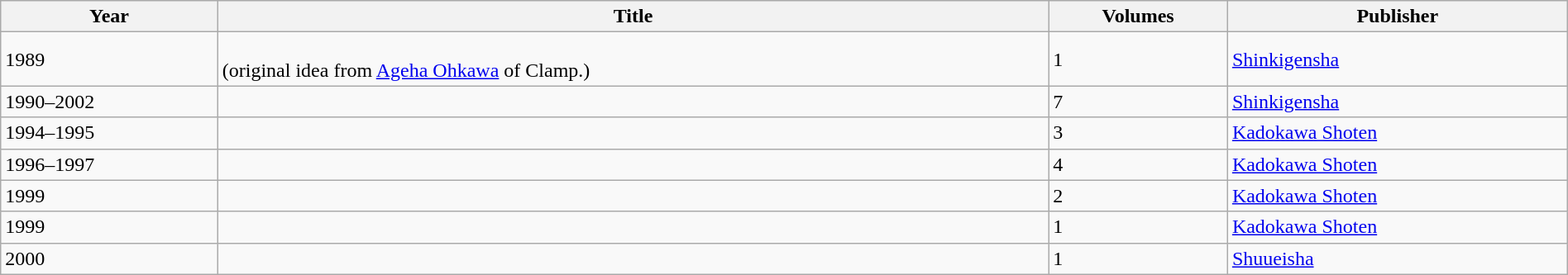<table class="wikitable" width="100%">
<tr>
<th>Year</th>
<th>Title</th>
<th>Volumes</th>
<th>Publisher</th>
</tr>
<tr>
<td>1989</td>
<td><br>(original idea from <a href='#'>Ageha Ohkawa</a> of Clamp.)</td>
<td>1</td>
<td><a href='#'>Shinkigensha</a></td>
</tr>
<tr>
<td>1990–2002</td>
<td></td>
<td>7</td>
<td><a href='#'>Shinkigensha</a></td>
</tr>
<tr>
<td>1994–1995</td>
<td></td>
<td>3</td>
<td><a href='#'>Kadokawa Shoten</a></td>
</tr>
<tr>
<td>1996–1997</td>
<td></td>
<td>4</td>
<td><a href='#'>Kadokawa Shoten</a></td>
</tr>
<tr>
<td>1999</td>
<td></td>
<td>2</td>
<td><a href='#'>Kadokawa Shoten</a></td>
</tr>
<tr>
<td>1999</td>
<td></td>
<td>1</td>
<td><a href='#'>Kadokawa Shoten</a></td>
</tr>
<tr>
<td>2000</td>
<td></td>
<td>1</td>
<td><a href='#'>Shuueisha</a></td>
</tr>
</table>
